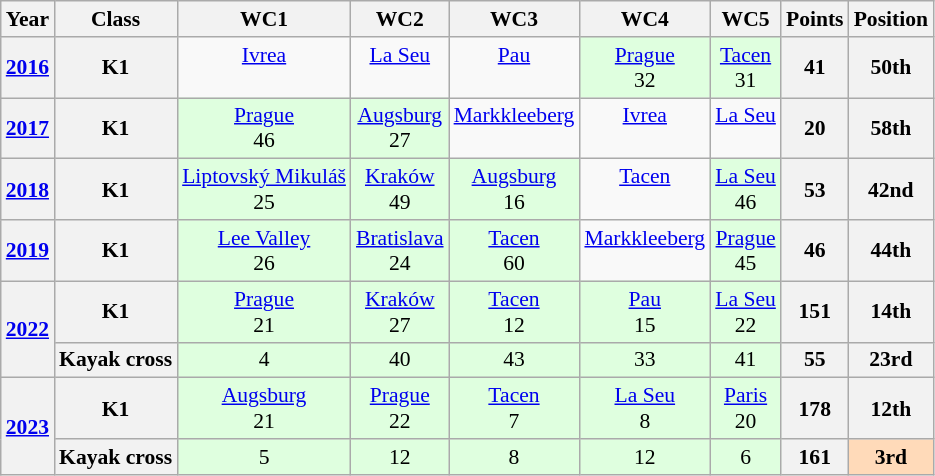<table class="wikitable" style="font-size: 90%; text-align: center">
<tr>
<th>Year</th>
<th>Class</th>
<th>WC1</th>
<th>WC2</th>
<th>WC3</th>
<th>WC4</th>
<th>WC5</th>
<th>Points</th>
<th>Position</th>
</tr>
<tr>
<th><a href='#'>2016</a></th>
<th>K1</th>
<td><a href='#'>Ivrea</a> <br> </td>
<td><a href='#'>La Seu</a> <br> </td>
<td><a href='#'>Pau</a> <br> </td>
<td style="background:#DFFFDF;"><a href='#'>Prague</a> <br>32</td>
<td style="background:#DFFFDF;"><a href='#'>Tacen</a> <br>31</td>
<th>41</th>
<th>50th</th>
</tr>
<tr>
<th><a href='#'>2017</a></th>
<th>K1</th>
<td style="background:#DFFFDF;"><a href='#'>Prague</a> <br>46</td>
<td style="background:#DFFFDF;"><a href='#'>Augsburg</a> <br>27</td>
<td><a href='#'>Markkleeberg</a><br> </td>
<td><a href='#'>Ivrea</a> <br> </td>
<td><a href='#'>La Seu</a> <br> </td>
<th>20</th>
<th>58th</th>
</tr>
<tr>
<th><a href='#'>2018</a></th>
<th>K1</th>
<td style="background:#DFFFDF;"><a href='#'>Liptovský Mikuláš</a> <br>25</td>
<td style="background:#DFFFDF;"><a href='#'>Kraków</a> <br>49</td>
<td style="background:#DFFFDF;"><a href='#'>Augsburg</a> <br>16</td>
<td><a href='#'>Tacen</a> <br> </td>
<td style="background:#DFFFDF;"><a href='#'>La Seu</a> <br>46</td>
<th>53</th>
<th>42nd</th>
</tr>
<tr>
<th><a href='#'>2019</a></th>
<th>K1</th>
<td style="background:#DFFFDF;"><a href='#'>Lee Valley</a> <br>26</td>
<td style="background:#DFFFDF;"><a href='#'>Bratislava</a> <br>24</td>
<td style="background:#DFFFDF;"><a href='#'>Tacen</a> <br>60</td>
<td><a href='#'>Markkleeberg</a><br> </td>
<td style="background:#DFFFDF;"><a href='#'>Prague</a> <br>45</td>
<th>46</th>
<th>44th</th>
</tr>
<tr>
<th rowspan=2><a href='#'>2022</a></th>
<th>K1</th>
<td style="background:#DFFFDF;"><a href='#'>Prague</a> <br>21</td>
<td style="background:#DFFFDF;"><a href='#'>Kraków</a> <br>27</td>
<td style="background:#DFFFDF;"><a href='#'>Tacen</a> <br>12</td>
<td style="background:#DFFFDF;"><a href='#'>Pau</a> <br>15</td>
<td style="background:#DFFFDF;"><a href='#'>La Seu</a> <br>22</td>
<th>151</th>
<th>14th</th>
</tr>
<tr>
<th>Kayak cross</th>
<td style="background:#DFFFDF;">4</td>
<td style="background:#DFFFDF;">40</td>
<td style="background:#DFFFDF;">43</td>
<td style="background:#DFFFDF;">33</td>
<td style="background:#DFFFDF;">41</td>
<th>55</th>
<th>23rd</th>
</tr>
<tr>
<th rowspan=2><a href='#'>2023</a></th>
<th>K1</th>
<td style="background:#DFFFDF;"><a href='#'>Augsburg</a> <br>21</td>
<td style="background:#DFFFDF;"><a href='#'>Prague</a> <br>22</td>
<td style="background:#DFFFDF;"><a href='#'>Tacen</a> <br>7</td>
<td style="background:#DFFFDF;"><a href='#'>La Seu</a> <br>8</td>
<td style="background:#DFFFDF;"><a href='#'>Paris</a> <br>20</td>
<th>178</th>
<th>12th</th>
</tr>
<tr>
<th>Kayak cross</th>
<td style="background:#DFFFDF;">5</td>
<td style="background:#DFFFDF;">12</td>
<td style="background:#DFFFDF;">8</td>
<td style="background:#DFFFDF;">12</td>
<td style="background:#DFFFDF;">6</td>
<th>161</th>
<th style="background:#FFDAB9;">3rd</th>
</tr>
</table>
